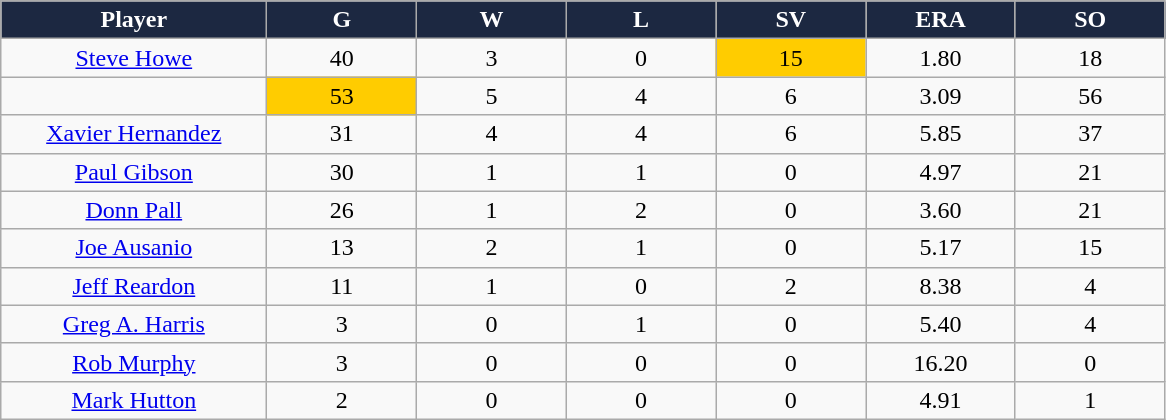<table class="wikitable sortable">
<tr>
<th style="background:#1c2841;color:white;" width="16%">Player</th>
<th style="background:#1c2841;color:white;" width="9%">G</th>
<th style="background:#1c2841;color:white;" width="9%">W</th>
<th style="background:#1c2841;color:white;" width="9%">L</th>
<th style="background:#1c2841;color:white;" width="9%">SV</th>
<th style="background:#1c2841;color:white;" width="9%">ERA</th>
<th style="background:#1c2841;color:white;" width="9%">SO</th>
</tr>
<tr align="center">
<td><a href='#'>Steve Howe</a></td>
<td>40</td>
<td>3</td>
<td>0</td>
<td bgcolor="#FFCC00">15</td>
<td>1.80</td>
<td>18</td>
</tr>
<tr align=center>
<td></td>
<td bgcolor="#FFCC00">53</td>
<td>5</td>
<td>4</td>
<td>6</td>
<td>3.09</td>
<td>56</td>
</tr>
<tr align="center">
<td><a href='#'>Xavier Hernandez</a></td>
<td>31</td>
<td>4</td>
<td>4</td>
<td>6</td>
<td>5.85</td>
<td>37</td>
</tr>
<tr align=center>
<td><a href='#'>Paul Gibson</a></td>
<td>30</td>
<td>1</td>
<td>1</td>
<td>0</td>
<td>4.97</td>
<td>21</td>
</tr>
<tr align=center>
<td><a href='#'>Donn Pall</a></td>
<td>26</td>
<td>1</td>
<td>2</td>
<td>0</td>
<td>3.60</td>
<td>21</td>
</tr>
<tr align=center>
<td><a href='#'>Joe Ausanio</a></td>
<td>13</td>
<td>2</td>
<td>1</td>
<td>0</td>
<td>5.17</td>
<td>15</td>
</tr>
<tr align=center>
<td><a href='#'>Jeff Reardon</a></td>
<td>11</td>
<td>1</td>
<td>0</td>
<td>2</td>
<td>8.38</td>
<td>4</td>
</tr>
<tr align=center>
<td><a href='#'>Greg A. Harris</a></td>
<td>3</td>
<td>0</td>
<td>1</td>
<td>0</td>
<td>5.40</td>
<td>4</td>
</tr>
<tr align=center>
<td><a href='#'>Rob Murphy</a></td>
<td>3</td>
<td>0</td>
<td>0</td>
<td>0</td>
<td>16.20</td>
<td>0</td>
</tr>
<tr align=center>
<td><a href='#'>Mark Hutton</a></td>
<td>2</td>
<td>0</td>
<td>0</td>
<td>0</td>
<td>4.91</td>
<td>1</td>
</tr>
</table>
